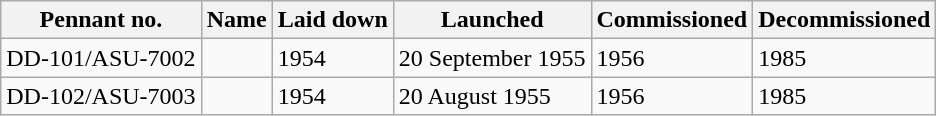<table class=wikitable>
<tr>
<th>Pennant no.</th>
<th>Name</th>
<th>Laid down</th>
<th>Launched</th>
<th>Commissioned</th>
<th>Decommissioned</th>
</tr>
<tr>
<td>DD-101/ASU-7002</td>
<td></td>
<td>1954</td>
<td>20 September 1955</td>
<td>1956</td>
<td>1985</td>
</tr>
<tr>
<td>DD-102/ASU-7003</td>
<td></td>
<td>1954</td>
<td>20 August 1955</td>
<td>1956</td>
<td>1985</td>
</tr>
</table>
